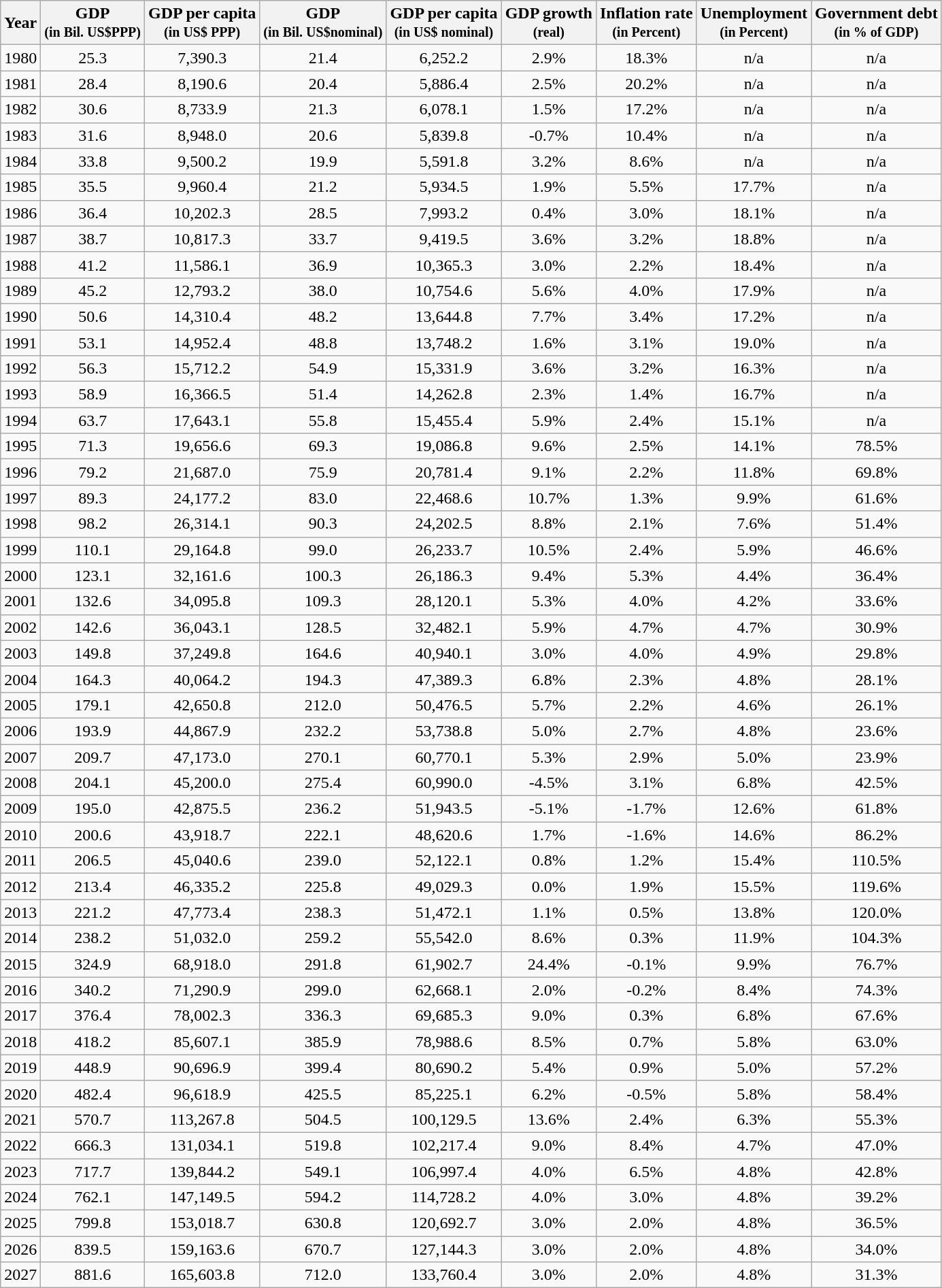<table class="wikitable" style="text-align:center;">
<tr>
<th>Year</th>
<th>GDP<br><small>(in Bil. US$PPP)</small></th>
<th>GDP per capita<br><small>(in US$ PPP)</small></th>
<th>GDP<br><small>(in Bil. US$nominal)</small></th>
<th>GDP per capita<br><small>(in US$ nominal)</small></th>
<th>GDP growth<br><small>(real)</small></th>
<th>Inflation rate<br><small>(in Percent)</small></th>
<th>Unemployment<br><small>(in Percent)</small></th>
<th>Government debt<br><small>(in % of GDP)</small></th>
</tr>
<tr>
<td>1980</td>
<td>25.3</td>
<td>7,390.3</td>
<td>21.4</td>
<td>6,252.2</td>
<td>2.9%</td>
<td>18.3%</td>
<td>n/a</td>
<td>n/a</td>
</tr>
<tr>
<td>1981</td>
<td>28.4</td>
<td>8,190.6</td>
<td>20.4</td>
<td>5,886.4</td>
<td>2.5%</td>
<td>20.2%</td>
<td>n/a</td>
<td>n/a</td>
</tr>
<tr>
<td>1982</td>
<td>30.6</td>
<td>8,733.9</td>
<td>21.3</td>
<td>6,078.1</td>
<td>1.5%</td>
<td>17.2%</td>
<td>n/a</td>
<td>n/a</td>
</tr>
<tr>
<td>1983</td>
<td>31.6</td>
<td>8,948.0</td>
<td>20.6</td>
<td>5,839.8</td>
<td>-0.7%</td>
<td>10.4%</td>
<td>n/a</td>
<td>n/a</td>
</tr>
<tr>
<td>1984</td>
<td>33.8</td>
<td>9,500.2</td>
<td>19.9</td>
<td>5,591.8</td>
<td>3.2%</td>
<td>8.6%</td>
<td>n/a</td>
<td>n/a</td>
</tr>
<tr>
<td>1985</td>
<td>35.5</td>
<td>9,960.4</td>
<td>21.2</td>
<td>5,934.5</td>
<td>1.9%</td>
<td>5.5%</td>
<td>17.7%</td>
<td>n/a</td>
</tr>
<tr>
<td>1986</td>
<td>36.4</td>
<td>10,202.3</td>
<td>28.5</td>
<td>7,993.2</td>
<td>0.4%</td>
<td>3.0%</td>
<td>18.1%</td>
<td>n/a</td>
</tr>
<tr>
<td>1987</td>
<td>38.7</td>
<td>10,817.3</td>
<td>33.7</td>
<td>9,419.5</td>
<td>3.6%</td>
<td>3.2%</td>
<td>18.8%</td>
<td>n/a</td>
</tr>
<tr>
<td>1988</td>
<td>41.2</td>
<td>11,586.1</td>
<td>36.9</td>
<td>10,365.3</td>
<td>3.0%</td>
<td>2.2%</td>
<td>18.4%</td>
<td>n/a</td>
</tr>
<tr>
<td>1989</td>
<td>45.2</td>
<td>12,793.2</td>
<td>38.0</td>
<td>10,754.6</td>
<td>5.6%</td>
<td>4.0%</td>
<td>17.9%</td>
<td>n/a</td>
</tr>
<tr>
<td>1990</td>
<td>50.6</td>
<td>14,310.4</td>
<td>48.2</td>
<td>13,644.8</td>
<td>7.7%</td>
<td>3.4%</td>
<td>17.2%</td>
<td>n/a</td>
</tr>
<tr>
<td>1991</td>
<td>53.1</td>
<td>14,952.4</td>
<td>48.8</td>
<td>13,748.2</td>
<td>1.6%</td>
<td>3.1%</td>
<td>19.0%</td>
<td>n/a</td>
</tr>
<tr>
<td>1992</td>
<td>56.3</td>
<td>15,712.2</td>
<td>54.9</td>
<td>15,331.9</td>
<td>3.6%</td>
<td>3.2%</td>
<td>16.3%</td>
<td>n/a</td>
</tr>
<tr>
<td>1993</td>
<td>58.9</td>
<td>16,366.5</td>
<td>51.4</td>
<td>14,262.8</td>
<td>2.3%</td>
<td>1.4%</td>
<td>16.7%</td>
<td>n/a</td>
</tr>
<tr>
<td>1994</td>
<td>63.7</td>
<td>17,643.1</td>
<td>55.8</td>
<td>15,455.4</td>
<td>5.9%</td>
<td>2.4%</td>
<td>15.1%</td>
<td>n/a</td>
</tr>
<tr>
<td>1995</td>
<td>71.3</td>
<td>19,656.6</td>
<td>69.3</td>
<td>19,086.8</td>
<td>9.6%</td>
<td>2.5%</td>
<td>14.1%</td>
<td>78.5%</td>
</tr>
<tr>
<td>1996</td>
<td>79.2</td>
<td>21,687.0</td>
<td>75.9</td>
<td>20,781.4</td>
<td>9.1%</td>
<td>2.2%</td>
<td>11.8%</td>
<td>69.8%</td>
</tr>
<tr>
<td>1997</td>
<td>89.3</td>
<td>24,177.2</td>
<td>83.0</td>
<td>22,468.6</td>
<td>10.7%</td>
<td>1.3%</td>
<td>9.9%</td>
<td>61.6%</td>
</tr>
<tr>
<td>1998</td>
<td>98.2</td>
<td>26,314.1</td>
<td>90.3</td>
<td>24,202.5</td>
<td>8.8%</td>
<td>2.1%</td>
<td>7.6%</td>
<td>51.4%</td>
</tr>
<tr>
<td>1999</td>
<td>110.1</td>
<td>29,164.8</td>
<td>99.0</td>
<td>26,233.7</td>
<td>10.5%</td>
<td>2.4%</td>
<td>5.9%</td>
<td>46.6%</td>
</tr>
<tr>
<td>2000</td>
<td>123.1</td>
<td>32,161.6</td>
<td>100.3</td>
<td>26,186.3</td>
<td>9.4%</td>
<td>5.3%</td>
<td>4.4%</td>
<td>36.4%</td>
</tr>
<tr>
<td>2001</td>
<td>132.6</td>
<td>34,095.8</td>
<td>109.3</td>
<td>28,120.1</td>
<td>5.3%</td>
<td>4.0%</td>
<td>4.2%</td>
<td>33.6%</td>
</tr>
<tr>
<td>2002</td>
<td>142.6</td>
<td>36,043.1</td>
<td>128.5</td>
<td>32,482.1</td>
<td>5.9%</td>
<td>4.7%</td>
<td>4.7%</td>
<td>30.9%</td>
</tr>
<tr>
<td>2003</td>
<td>149.8</td>
<td>37,249.8</td>
<td>164.6</td>
<td>40,940.1</td>
<td>3.0%</td>
<td>4.0%</td>
<td>4.9%</td>
<td>29.8%</td>
</tr>
<tr>
<td>2004</td>
<td>164.3</td>
<td>40,064.2</td>
<td>194.3</td>
<td>47,389.3</td>
<td>6.8%</td>
<td>2.3%</td>
<td>4.8%</td>
<td>28.1%</td>
</tr>
<tr>
<td>2005</td>
<td>179.1</td>
<td>42,650.8</td>
<td>212.0</td>
<td>50,476.5</td>
<td>5.7%</td>
<td>2.2%</td>
<td>4.6%</td>
<td>26.1%</td>
</tr>
<tr>
<td>2006</td>
<td>193.9</td>
<td>44,867.9</td>
<td>232.2</td>
<td>53,738.8</td>
<td>5.0%</td>
<td>2.7%</td>
<td>4.8%</td>
<td>23.6%</td>
</tr>
<tr>
<td>2007</td>
<td>209.7</td>
<td>47,173.0</td>
<td>270.1</td>
<td>60,770.1</td>
<td>5.3%</td>
<td>2.9%</td>
<td>5.0%</td>
<td>23.9%</td>
</tr>
<tr>
<td>2008</td>
<td>204.1</td>
<td>45,200.0</td>
<td>275.4</td>
<td>60,990.0</td>
<td>-4.5%</td>
<td>3.1%</td>
<td>6.8%</td>
<td>42.5%</td>
</tr>
<tr>
<td>2009</td>
<td>195.0</td>
<td>42,875.5</td>
<td>236.2</td>
<td>51,943.5</td>
<td>-5.1%</td>
<td>-1.7%</td>
<td>12.6%</td>
<td>61.8%</td>
</tr>
<tr>
<td>2010</td>
<td>200.6</td>
<td>43,918.7</td>
<td>222.1</td>
<td>48,620.6</td>
<td>1.7%</td>
<td>-1.6%</td>
<td>14.6%</td>
<td>86.2%</td>
</tr>
<tr>
<td>2011</td>
<td>206.5</td>
<td>45,040.6</td>
<td>239.0</td>
<td>52,122.1</td>
<td>0.8%</td>
<td>1.2%</td>
<td>15.4%</td>
<td>110.5%</td>
</tr>
<tr>
<td>2012</td>
<td>213.4</td>
<td>46,335.2</td>
<td>225.8</td>
<td>49,029.3</td>
<td>0.0%</td>
<td>1.9%</td>
<td>15.5%</td>
<td>119.6%</td>
</tr>
<tr>
<td>2013</td>
<td>221.2</td>
<td>47,773.4</td>
<td>238.3</td>
<td>51,472.1</td>
<td>1.1%</td>
<td>0.5%</td>
<td>13.8%</td>
<td>120.0%</td>
</tr>
<tr>
<td>2014</td>
<td>238.2</td>
<td>51,032.0</td>
<td>259.2</td>
<td>55,542.0</td>
<td>8.6%</td>
<td>0.3%</td>
<td>11.9%</td>
<td>104.3%</td>
</tr>
<tr>
<td>2015</td>
<td>324.9</td>
<td>68,918.0</td>
<td>291.8</td>
<td>61,902.7</td>
<td>24.4%</td>
<td>-0.1%</td>
<td>9.9%</td>
<td>76.7%</td>
</tr>
<tr>
<td>2016</td>
<td>340.2</td>
<td>71,290.9</td>
<td>299.0</td>
<td>62,668.1</td>
<td>2.0%</td>
<td>-0.2%</td>
<td>8.4%</td>
<td>74.3%</td>
</tr>
<tr>
<td>2017</td>
<td>376.4</td>
<td>78,002.3</td>
<td>336.3</td>
<td>69,685.3</td>
<td>9.0%</td>
<td>0.3%</td>
<td>6.8%</td>
<td>67.6%</td>
</tr>
<tr>
<td>2018</td>
<td>418.2</td>
<td>85,607.1</td>
<td>385.9</td>
<td>78,988.6</td>
<td>8.5%</td>
<td>0.7%</td>
<td>5.8%</td>
<td>63.0%</td>
</tr>
<tr>
<td>2019</td>
<td>448.9</td>
<td>90,696.9</td>
<td>399.4</td>
<td>80,690.2</td>
<td>5.4%</td>
<td>0.9%</td>
<td>5.0%</td>
<td>57.2%</td>
</tr>
<tr>
<td>2020</td>
<td>482.4</td>
<td>96,618.9</td>
<td>425.5</td>
<td>85,225.1</td>
<td>6.2%</td>
<td>-0.5%</td>
<td>5.8%</td>
<td>58.4%</td>
</tr>
<tr>
<td>2021</td>
<td>570.7</td>
<td>113,267.8</td>
<td>504.5</td>
<td>100,129.5</td>
<td>13.6%</td>
<td>2.4%</td>
<td>6.3%</td>
<td>55.3%</td>
</tr>
<tr>
<td>2022</td>
<td>666.3</td>
<td>131,034.1</td>
<td>519.8</td>
<td>102,217.4</td>
<td>9.0%</td>
<td>8.4%</td>
<td>4.7%</td>
<td>47.0%</td>
</tr>
<tr>
<td>2023</td>
<td>717.7</td>
<td>139,844.2</td>
<td>549.1</td>
<td>106,997.4</td>
<td>4.0%</td>
<td>6.5%</td>
<td>4.8%</td>
<td>42.8%</td>
</tr>
<tr>
<td>2024</td>
<td>762.1</td>
<td>147,149.5</td>
<td>594.2</td>
<td>114,728.2</td>
<td>4.0%</td>
<td>3.0%</td>
<td>4.8%</td>
<td>39.2%</td>
</tr>
<tr>
<td>2025</td>
<td>799.8</td>
<td>153,018.7</td>
<td>630.8</td>
<td>120,692.7</td>
<td>3.0%</td>
<td>2.0%</td>
<td>4.8%</td>
<td>36.5%</td>
</tr>
<tr>
<td>2026</td>
<td>839.5</td>
<td>159,163.6</td>
<td>670.7</td>
<td>127,144.3</td>
<td>3.0%</td>
<td>2.0%</td>
<td>4.8%</td>
<td>34.0%</td>
</tr>
<tr>
<td>2027</td>
<td>881.6</td>
<td>165,603.8</td>
<td>712.0</td>
<td>133,760.4</td>
<td>3.0%</td>
<td>2.0%</td>
<td>4.8%</td>
<td>31.3%</td>
</tr>
</table>
